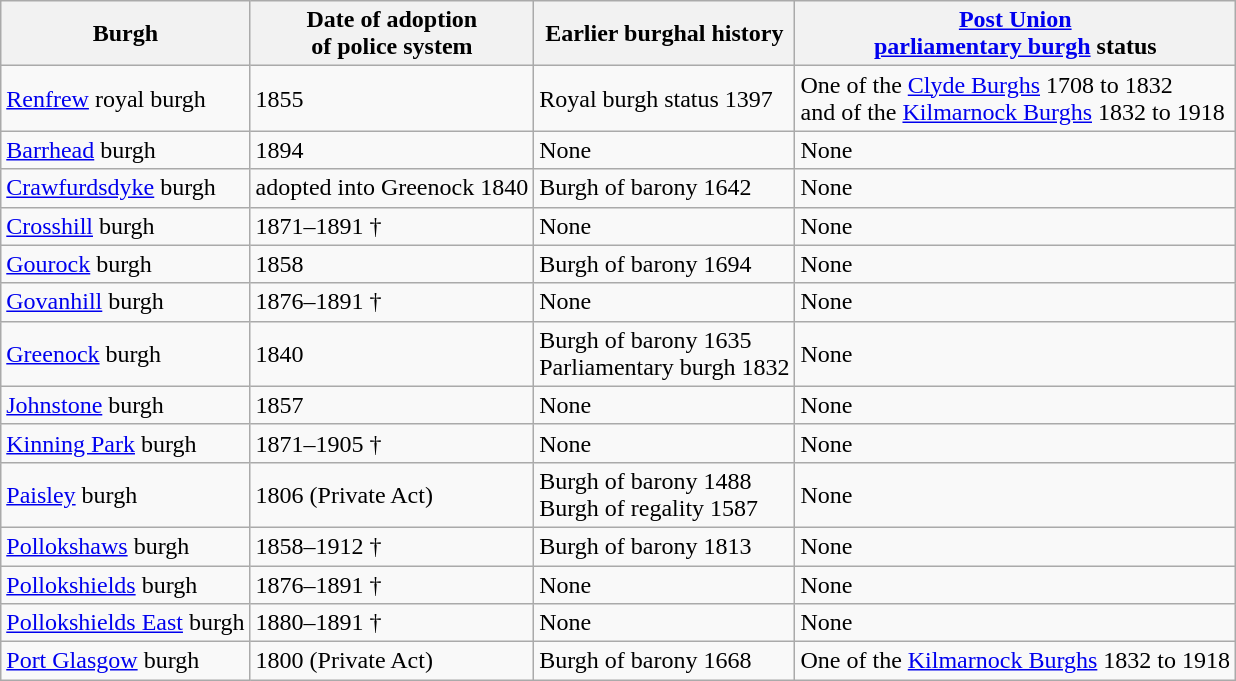<table class="wikitable">
<tr>
<th>Burgh</th>
<th>Date of adoption <br> of police system</th>
<th>Earlier burghal history</th>
<th><a href='#'>Post Union</a> <br> <a href='#'>parliamentary burgh</a> status</th>
</tr>
<tr>
<td><a href='#'>Renfrew</a> royal burgh</td>
<td>1855</td>
<td>Royal burgh status 1397</td>
<td>One of the <a href='#'>Clyde Burghs</a> 1708 to 1832 <br> and of the <a href='#'>Kilmarnock Burghs</a> 1832 to 1918</td>
</tr>
<tr>
<td><a href='#'>Barrhead</a> burgh</td>
<td>1894</td>
<td>None</td>
<td>None</td>
</tr>
<tr>
<td><a href='#'>Crawfurdsdyke</a> burgh</td>
<td>adopted into Greenock 1840</td>
<td>Burgh of barony 1642</td>
<td>None</td>
</tr>
<tr>
<td><a href='#'>Crosshill</a> burgh</td>
<td>1871–1891 †</td>
<td>None</td>
<td>None</td>
</tr>
<tr>
<td><a href='#'>Gourock</a> burgh</td>
<td>1858</td>
<td>Burgh of barony 1694</td>
<td>None</td>
</tr>
<tr>
<td><a href='#'>Govanhill</a> burgh</td>
<td>1876–1891 †</td>
<td>None</td>
<td>None</td>
</tr>
<tr>
<td><a href='#'>Greenock</a> burgh</td>
<td>1840</td>
<td>Burgh of barony 1635 <br> Parliamentary burgh 1832 <br></td>
<td>None</td>
</tr>
<tr>
<td><a href='#'>Johnstone</a> burgh</td>
<td>1857</td>
<td>None</td>
<td>None</td>
</tr>
<tr>
<td><a href='#'>Kinning Park</a> burgh</td>
<td>1871–1905 †</td>
<td>None</td>
<td>None</td>
</tr>
<tr>
<td><a href='#'>Paisley</a> burgh</td>
<td>1806 (Private Act)</td>
<td>Burgh of barony 1488 <br> Burgh of regality 1587</td>
<td>None</td>
</tr>
<tr>
<td><a href='#'>Pollokshaws</a> burgh</td>
<td>1858–1912 †</td>
<td>Burgh of barony 1813</td>
<td>None</td>
</tr>
<tr>
<td><a href='#'>Pollokshields</a> burgh</td>
<td>1876–1891 †</td>
<td>None</td>
<td>None</td>
</tr>
<tr>
<td><a href='#'>Pollokshields East</a> burgh</td>
<td>1880–1891 †</td>
<td>None</td>
<td>None</td>
</tr>
<tr>
<td><a href='#'>Port Glasgow</a> burgh</td>
<td>1800 (Private Act)</td>
<td>Burgh of barony 1668</td>
<td>One of the <a href='#'>Kilmarnock Burghs</a> 1832 to 1918</td>
</tr>
</table>
